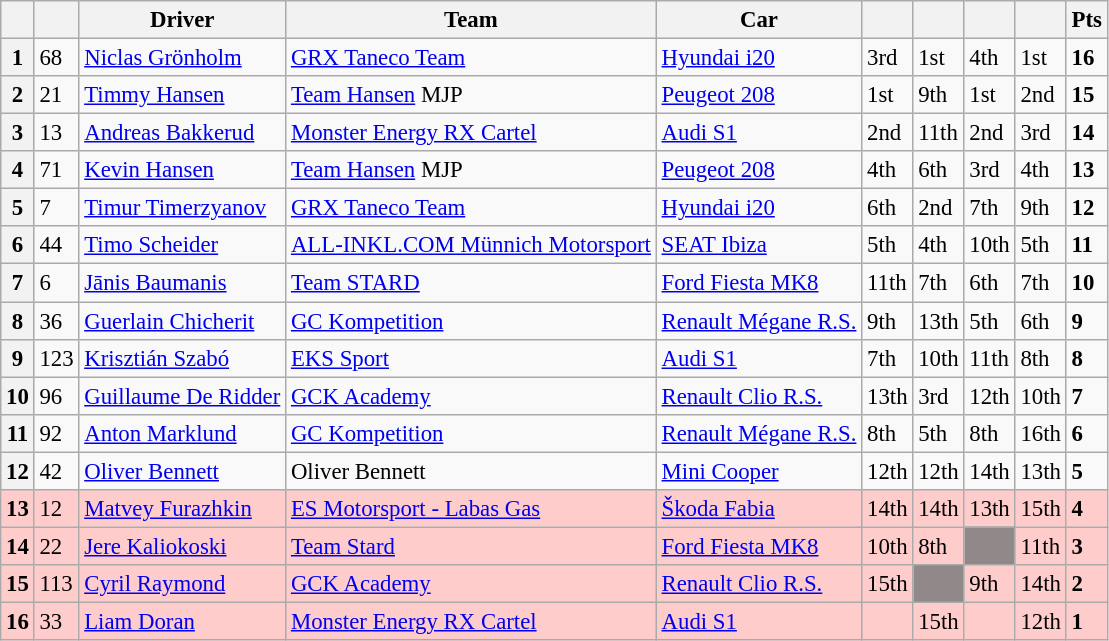<table class="wikitable" style="font-size:95%">
<tr>
<th></th>
<th></th>
<th>Driver</th>
<th>Team</th>
<th>Car</th>
<th></th>
<th></th>
<th></th>
<th></th>
<th>Pts</th>
</tr>
<tr>
<th>1</th>
<td>68</td>
<td> <a href='#'>Niclas Grönholm</a></td>
<td><a href='#'>GRX Taneco Team</a></td>
<td><a href='#'>Hyundai i20</a></td>
<td>3rd</td>
<td>1st</td>
<td>4th</td>
<td>1st</td>
<td><strong>16</strong></td>
</tr>
<tr>
<th>2</th>
<td>21</td>
<td> <a href='#'>Timmy Hansen</a></td>
<td><a href='#'>Team Hansen</a> MJP</td>
<td><a href='#'>Peugeot 208</a></td>
<td>1st</td>
<td>9th</td>
<td>1st</td>
<td>2nd</td>
<td><strong>15</strong></td>
</tr>
<tr>
<th>3</th>
<td>13</td>
<td> <a href='#'>Andreas Bakkerud</a></td>
<td><a href='#'>Monster Energy RX Cartel</a></td>
<td><a href='#'>Audi S1</a></td>
<td>2nd</td>
<td>11th</td>
<td>2nd</td>
<td>3rd</td>
<td><strong>14</strong></td>
</tr>
<tr>
<th>4</th>
<td>71</td>
<td> <a href='#'>Kevin Hansen</a></td>
<td><a href='#'>Team Hansen</a> MJP</td>
<td><a href='#'>Peugeot 208</a></td>
<td>4th</td>
<td>6th</td>
<td>3rd</td>
<td>4th</td>
<td><strong>13</strong></td>
</tr>
<tr>
<th>5</th>
<td>7</td>
<td> <a href='#'>Timur Timerzyanov</a></td>
<td><a href='#'>GRX Taneco Team</a></td>
<td><a href='#'>Hyundai i20</a></td>
<td>6th</td>
<td>2nd</td>
<td>7th</td>
<td>9th</td>
<td><strong>12</strong></td>
</tr>
<tr>
<th>6</th>
<td>44</td>
<td> <a href='#'>Timo Scheider</a></td>
<td><a href='#'>ALL-INKL.COM Münnich Motorsport</a></td>
<td><a href='#'>SEAT Ibiza</a></td>
<td>5th</td>
<td>4th</td>
<td>10th</td>
<td>5th</td>
<td><strong>11</strong></td>
</tr>
<tr>
<th>7</th>
<td>6</td>
<td> <a href='#'>Jānis Baumanis</a></td>
<td><a href='#'>Team STARD</a></td>
<td><a href='#'>Ford Fiesta MK8</a></td>
<td>11th</td>
<td>7th</td>
<td>6th</td>
<td>7th</td>
<td><strong>10</strong></td>
</tr>
<tr>
<th>8</th>
<td>36</td>
<td> <a href='#'>Guerlain Chicherit</a></td>
<td><a href='#'>GC Kompetition</a></td>
<td><a href='#'>Renault Mégane R.S.</a></td>
<td>9th</td>
<td>13th</td>
<td>5th</td>
<td>6th</td>
<td><strong>9</strong></td>
</tr>
<tr>
<th>9</th>
<td>123</td>
<td> <a href='#'>Krisztián Szabó</a></td>
<td><a href='#'>EKS Sport</a></td>
<td><a href='#'>Audi S1</a></td>
<td>7th</td>
<td>10th</td>
<td>11th</td>
<td>8th</td>
<td><strong>8</strong></td>
</tr>
<tr>
<th>10</th>
<td>96</td>
<td> <a href='#'>Guillaume De Ridder</a></td>
<td><a href='#'>GCK Academy</a></td>
<td><a href='#'>Renault Clio R.S.</a></td>
<td>13th</td>
<td>3rd</td>
<td>12th</td>
<td>10th</td>
<td><strong>7</strong></td>
</tr>
<tr>
<th>11</th>
<td>92</td>
<td> <a href='#'>Anton Marklund</a></td>
<td><a href='#'>GC Kompetition</a></td>
<td><a href='#'>Renault Mégane R.S.</a></td>
<td>8th</td>
<td>5th</td>
<td>8th</td>
<td>16th</td>
<td><strong>6</strong></td>
</tr>
<tr>
<th>12</th>
<td>42</td>
<td> <a href='#'>Oliver Bennett</a></td>
<td>Oliver Bennett</td>
<td><a href='#'>Mini Cooper</a></td>
<td>12th</td>
<td>12th</td>
<td>14th</td>
<td>13th</td>
<td><strong>5</strong></td>
</tr>
<tr>
<th style="background:#ffcccc;">13</th>
<td style="background:#ffcccc;">12</td>
<td style="background:#ffcccc;"> <a href='#'>Matvey Furazhkin</a></td>
<td style="background:#ffcccc;"><a href='#'>ES Motorsport - Labas Gas</a></td>
<td style="background:#ffcccc;"><a href='#'>Škoda Fabia</a></td>
<td style="background:#ffcccc;">14th</td>
<td style="background:#ffcccc;">14th</td>
<td style="background:#ffcccc;">13th</td>
<td style="background:#ffcccc;">15th</td>
<td style="background:#ffcccc;"><strong>4</strong></td>
</tr>
<tr>
<th style="background:#ffcccc;">14</th>
<td style="background:#ffcccc;">22</td>
<td style="background:#ffcccc;"> <a href='#'>Jere Kaliokoski</a></td>
<td style="background:#ffcccc;"><a href='#'>Team Stard</a></td>
<td style="background:#ffcccc;"><a href='#'>Ford Fiesta MK8</a></td>
<td style="background:#ffcccc;">10th</td>
<td style="background:#ffcccc;">8th</td>
<td style="background:#918989;"><strong></strong></td>
<td style="background:#ffcccc;">11th</td>
<td style="background:#ffcccc;"><strong>3</strong></td>
</tr>
<tr>
<th style="background:#ffcccc;">15</th>
<td style="background:#ffcccc;">113</td>
<td style="background:#ffcccc;"> <a href='#'>Cyril Raymond</a></td>
<td style="background:#ffcccc;"><a href='#'>GCK Academy</a></td>
<td style="background:#ffcccc;"><a href='#'>Renault Clio R.S.</a></td>
<td style="background:#ffcccc;">15th</td>
<td style="background:#918989;"><strong></strong></td>
<td style="background:#ffcccc;">9th</td>
<td style="background:#ffcccc;">14th</td>
<td style="background:#ffcccc;"><strong>2</strong></td>
</tr>
<tr>
<th style="background:#ffcccc;">16</th>
<td style="background:#ffcccc;">33</td>
<td style="background:#ffcccc;"> <a href='#'>Liam Doran</a></td>
<td style="background:#ffcccc;"><a href='#'>Monster Energy RX Cartel</a></td>
<td style="background:#ffcccc;"><a href='#'>Audi S1</a></td>
<td style="background:#ffcccc;"></td>
<td style="background:#ffcccc;">15th</td>
<td style="background:#ffcccc;"></td>
<td style="background:#ffcccc;">12th</td>
<td style="background:#ffcccc;"><strong>1</strong></td>
</tr>
</table>
